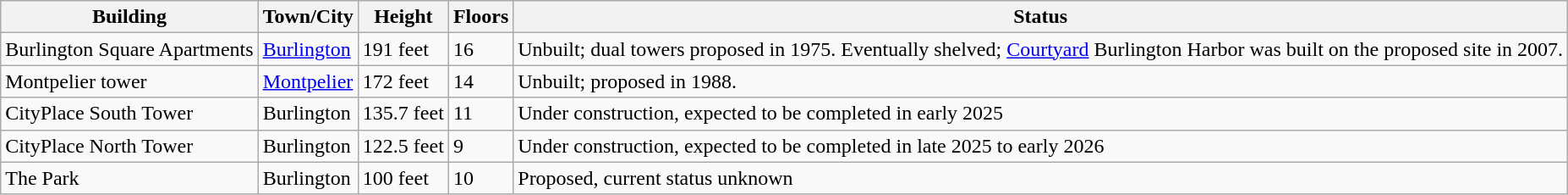<table class="wikitable sortable">
<tr>
<th>Building</th>
<th>Town/City</th>
<th>Height</th>
<th>Floors</th>
<th>Status</th>
</tr>
<tr>
<td>Burlington Square Apartments</td>
<td><a href='#'>Burlington</a></td>
<td>191 feet</td>
<td>16</td>
<td>Unbuilt; dual towers proposed in 1975. Eventually shelved; <a href='#'>Courtyard</a> Burlington Harbor was built on the proposed site in 2007.</td>
</tr>
<tr>
<td>Montpelier tower</td>
<td><a href='#'>Montpelier</a></td>
<td>172 feet</td>
<td>14</td>
<td>Unbuilt; proposed in 1988.</td>
</tr>
<tr>
<td>CityPlace South Tower</td>
<td>Burlington</td>
<td>135.7 feet</td>
<td>11</td>
<td>Under construction, expected to be completed in early 2025</td>
</tr>
<tr>
<td>CityPlace North Tower</td>
<td>Burlington</td>
<td>122.5 feet</td>
<td>9</td>
<td>Under construction, expected to be completed in late 2025 to early 2026</td>
</tr>
<tr>
<td>The Park</td>
<td>Burlington</td>
<td>100 feet</td>
<td>10</td>
<td>Proposed, current status unknown</td>
</tr>
</table>
